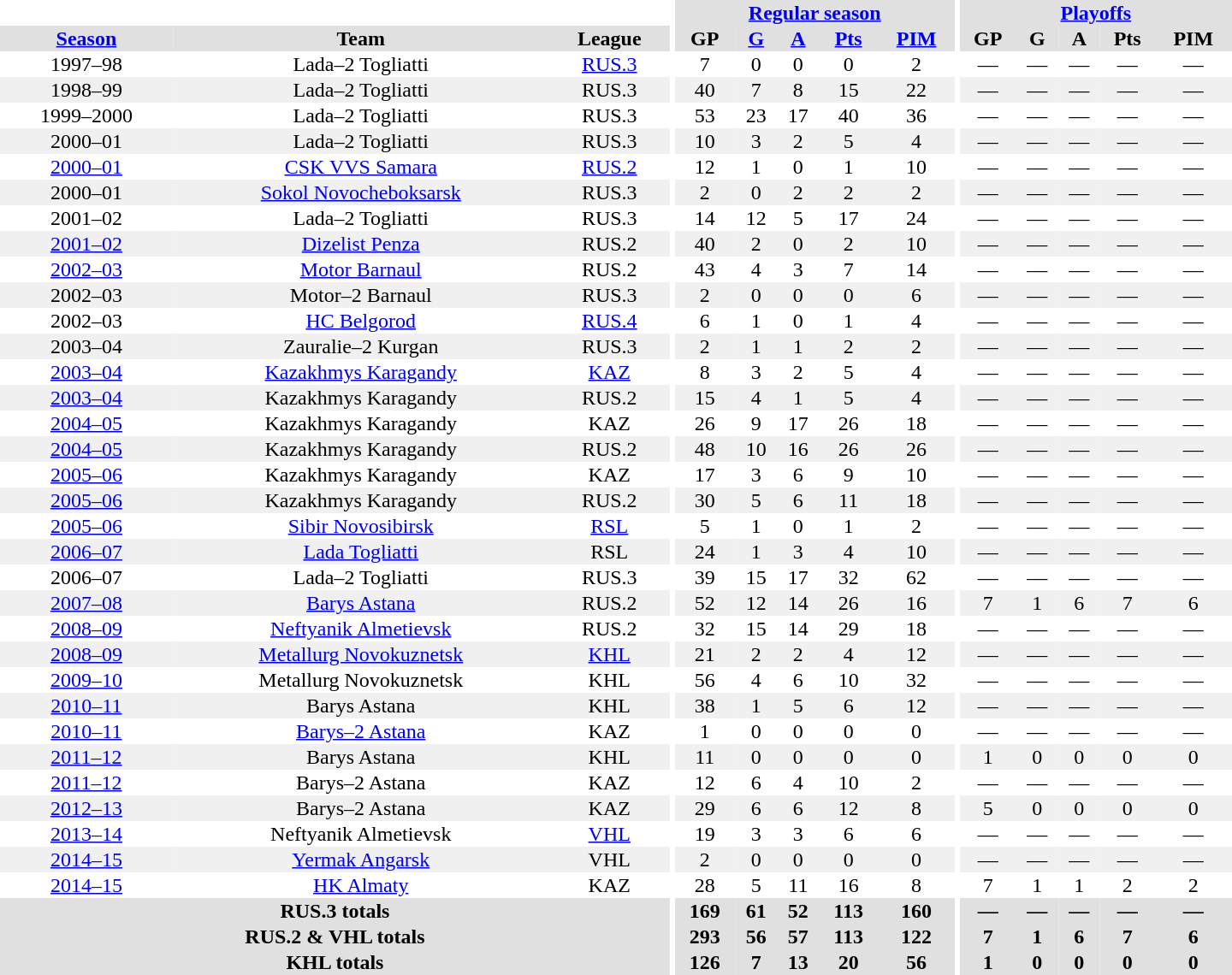<table border="0" cellpadding="1" cellspacing="0" style="text-align:center; width:60em">
<tr bgcolor="#e0e0e0">
<th colspan="3" bgcolor="#ffffff"></th>
<th rowspan="99" bgcolor="#ffffff"></th>
<th colspan="5"><a href='#'>Regular season</a></th>
<th rowspan="99" bgcolor="#ffffff"></th>
<th colspan="5"><a href='#'>Playoffs</a></th>
</tr>
<tr bgcolor="#e0e0e0">
<th><a href='#'>Season</a></th>
<th>Team</th>
<th>League</th>
<th>GP</th>
<th><a href='#'>G</a></th>
<th><a href='#'>A</a></th>
<th><a href='#'>Pts</a></th>
<th><a href='#'>PIM</a></th>
<th>GP</th>
<th>G</th>
<th>A</th>
<th>Pts</th>
<th>PIM</th>
</tr>
<tr>
<td>1997–98</td>
<td>Lada–2 Togliatti</td>
<td><a href='#'>RUS.3</a></td>
<td>7</td>
<td>0</td>
<td>0</td>
<td>0</td>
<td>2</td>
<td>—</td>
<td>—</td>
<td>—</td>
<td>—</td>
<td>—</td>
</tr>
<tr bgcolor="#f0f0f0">
<td>1998–99</td>
<td>Lada–2 Togliatti</td>
<td>RUS.3</td>
<td>40</td>
<td>7</td>
<td>8</td>
<td>15</td>
<td>22</td>
<td>—</td>
<td>—</td>
<td>—</td>
<td>—</td>
<td>—</td>
</tr>
<tr>
<td>1999–2000</td>
<td>Lada–2 Togliatti</td>
<td>RUS.3</td>
<td>53</td>
<td>23</td>
<td>17</td>
<td>40</td>
<td>36</td>
<td>—</td>
<td>—</td>
<td>—</td>
<td>—</td>
<td>—</td>
</tr>
<tr bgcolor="#f0f0f0">
<td>2000–01</td>
<td>Lada–2 Togliatti</td>
<td>RUS.3</td>
<td>10</td>
<td>3</td>
<td>2</td>
<td>5</td>
<td>4</td>
<td>—</td>
<td>—</td>
<td>—</td>
<td>—</td>
<td>—</td>
</tr>
<tr>
<td><a href='#'>2000–01</a></td>
<td><a href='#'>CSK VVS Samara</a></td>
<td><a href='#'>RUS.2</a></td>
<td>12</td>
<td>1</td>
<td>0</td>
<td>1</td>
<td>10</td>
<td>—</td>
<td>—</td>
<td>—</td>
<td>—</td>
<td>—</td>
</tr>
<tr bgcolor="#f0f0f0">
<td>2000–01</td>
<td><a href='#'>Sokol Novocheboksarsk</a></td>
<td>RUS.3</td>
<td>2</td>
<td>0</td>
<td>2</td>
<td>2</td>
<td>2</td>
<td>—</td>
<td>—</td>
<td>—</td>
<td>—</td>
<td>—</td>
</tr>
<tr>
<td>2001–02</td>
<td>Lada–2 Togliatti</td>
<td>RUS.3</td>
<td>14</td>
<td>12</td>
<td>5</td>
<td>17</td>
<td>24</td>
<td>—</td>
<td>—</td>
<td>—</td>
<td>—</td>
<td>—</td>
</tr>
<tr bgcolor="#f0f0f0">
<td><a href='#'>2001–02</a></td>
<td><a href='#'>Dizelist Penza</a></td>
<td>RUS.2</td>
<td>40</td>
<td>2</td>
<td>0</td>
<td>2</td>
<td>10</td>
<td>—</td>
<td>—</td>
<td>—</td>
<td>—</td>
<td>—</td>
</tr>
<tr>
<td><a href='#'>2002–03</a></td>
<td><a href='#'>Motor Barnaul</a></td>
<td>RUS.2</td>
<td>43</td>
<td>4</td>
<td>3</td>
<td>7</td>
<td>14</td>
<td>—</td>
<td>—</td>
<td>—</td>
<td>—</td>
<td>—</td>
</tr>
<tr bgcolor="#f0f0f0">
<td>2002–03</td>
<td>Motor–2 Barnaul</td>
<td>RUS.3</td>
<td>2</td>
<td>0</td>
<td>0</td>
<td>0</td>
<td>6</td>
<td>—</td>
<td>—</td>
<td>—</td>
<td>—</td>
<td>—</td>
</tr>
<tr>
<td>2002–03</td>
<td><a href='#'>HC Belgorod</a></td>
<td><a href='#'>RUS.4</a></td>
<td>6</td>
<td>1</td>
<td>0</td>
<td>1</td>
<td>4</td>
<td>—</td>
<td>—</td>
<td>—</td>
<td>—</td>
<td>—</td>
</tr>
<tr bgcolor="#f0f0f0">
<td>2003–04</td>
<td>Zauralie–2 Kurgan</td>
<td>RUS.3</td>
<td>2</td>
<td>1</td>
<td>1</td>
<td>2</td>
<td>2</td>
<td>—</td>
<td>—</td>
<td>—</td>
<td>—</td>
<td>—</td>
</tr>
<tr>
<td><a href='#'>2003–04</a></td>
<td><a href='#'>Kazakhmys Karagandy</a></td>
<td><a href='#'>KAZ</a></td>
<td>8</td>
<td>3</td>
<td>2</td>
<td>5</td>
<td>4</td>
<td>—</td>
<td>—</td>
<td>—</td>
<td>—</td>
<td>—</td>
</tr>
<tr bgcolor="#f0f0f0">
<td><a href='#'>2003–04</a></td>
<td>Kazakhmys Karagandy</td>
<td>RUS.2</td>
<td>15</td>
<td>4</td>
<td>1</td>
<td>5</td>
<td>4</td>
<td>—</td>
<td>—</td>
<td>—</td>
<td>—</td>
<td>—</td>
</tr>
<tr>
<td><a href='#'>2004–05</a></td>
<td>Kazakhmys Karagandy</td>
<td>KAZ</td>
<td>26</td>
<td>9</td>
<td>17</td>
<td>26</td>
<td>18</td>
<td>—</td>
<td>—</td>
<td>—</td>
<td>—</td>
<td>—</td>
</tr>
<tr bgcolor="#f0f0f0">
<td><a href='#'>2004–05</a></td>
<td>Kazakhmys Karagandy</td>
<td>RUS.2</td>
<td>48</td>
<td>10</td>
<td>16</td>
<td>26</td>
<td>26</td>
<td>—</td>
<td>—</td>
<td>—</td>
<td>—</td>
<td>—</td>
</tr>
<tr>
<td><a href='#'>2005–06</a></td>
<td>Kazakhmys Karagandy</td>
<td>KAZ</td>
<td>17</td>
<td>3</td>
<td>6</td>
<td>9</td>
<td>10</td>
<td>—</td>
<td>—</td>
<td>—</td>
<td>—</td>
<td>—</td>
</tr>
<tr bgcolor="#f0f0f0">
<td><a href='#'>2005–06</a></td>
<td>Kazakhmys Karagandy</td>
<td>RUS.2</td>
<td>30</td>
<td>5</td>
<td>6</td>
<td>11</td>
<td>18</td>
<td>—</td>
<td>—</td>
<td>—</td>
<td>—</td>
<td>—</td>
</tr>
<tr>
<td><a href='#'>2005–06</a></td>
<td><a href='#'>Sibir Novosibirsk</a></td>
<td><a href='#'>RSL</a></td>
<td>5</td>
<td>1</td>
<td>0</td>
<td>1</td>
<td>2</td>
<td>—</td>
<td>—</td>
<td>—</td>
<td>—</td>
<td>—</td>
</tr>
<tr bgcolor="#f0f0f0">
<td><a href='#'>2006–07</a></td>
<td><a href='#'>Lada Togliatti</a></td>
<td>RSL</td>
<td>24</td>
<td>1</td>
<td>3</td>
<td>4</td>
<td>10</td>
<td>—</td>
<td>—</td>
<td>—</td>
<td>—</td>
<td>—</td>
</tr>
<tr>
<td>2006–07</td>
<td>Lada–2 Togliatti</td>
<td>RUS.3</td>
<td>39</td>
<td>15</td>
<td>17</td>
<td>32</td>
<td>62</td>
<td>—</td>
<td>—</td>
<td>—</td>
<td>—</td>
<td>—</td>
</tr>
<tr bgcolor="#f0f0f0">
<td><a href='#'>2007–08</a></td>
<td><a href='#'>Barys Astana</a></td>
<td>RUS.2</td>
<td>52</td>
<td>12</td>
<td>14</td>
<td>26</td>
<td>16</td>
<td>7</td>
<td>1</td>
<td>6</td>
<td>7</td>
<td>6</td>
</tr>
<tr>
<td><a href='#'>2008–09</a></td>
<td><a href='#'>Neftyanik Almetievsk</a></td>
<td>RUS.2</td>
<td>32</td>
<td>15</td>
<td>14</td>
<td>29</td>
<td>18</td>
<td>—</td>
<td>—</td>
<td>—</td>
<td>—</td>
<td>—</td>
</tr>
<tr bgcolor="#f0f0f0">
<td><a href='#'>2008–09</a></td>
<td><a href='#'>Metallurg Novokuznetsk</a></td>
<td><a href='#'>KHL</a></td>
<td>21</td>
<td>2</td>
<td>2</td>
<td>4</td>
<td>12</td>
<td>—</td>
<td>—</td>
<td>—</td>
<td>—</td>
<td>—</td>
</tr>
<tr>
<td><a href='#'>2009–10</a></td>
<td>Metallurg Novokuznetsk</td>
<td>KHL</td>
<td>56</td>
<td>4</td>
<td>6</td>
<td>10</td>
<td>32</td>
<td>—</td>
<td>—</td>
<td>—</td>
<td>—</td>
<td>—</td>
</tr>
<tr bgcolor="#f0f0f0">
<td><a href='#'>2010–11</a></td>
<td>Barys Astana</td>
<td>KHL</td>
<td>38</td>
<td>1</td>
<td>5</td>
<td>6</td>
<td>12</td>
<td>—</td>
<td>—</td>
<td>—</td>
<td>—</td>
<td>—</td>
</tr>
<tr>
<td><a href='#'>2010–11</a></td>
<td><a href='#'>Barys–2 Astana</a></td>
<td>KAZ</td>
<td>1</td>
<td>0</td>
<td>0</td>
<td>0</td>
<td>0</td>
<td>—</td>
<td>—</td>
<td>—</td>
<td>—</td>
<td>—</td>
</tr>
<tr bgcolor="#f0f0f0">
<td><a href='#'>2011–12</a></td>
<td>Barys Astana</td>
<td>KHL</td>
<td>11</td>
<td>0</td>
<td>0</td>
<td>0</td>
<td>0</td>
<td>1</td>
<td>0</td>
<td>0</td>
<td>0</td>
<td>0</td>
</tr>
<tr>
<td><a href='#'>2011–12</a></td>
<td>Barys–2 Astana</td>
<td>KAZ</td>
<td>12</td>
<td>6</td>
<td>4</td>
<td>10</td>
<td>2</td>
<td>—</td>
<td>—</td>
<td>—</td>
<td>—</td>
<td>—</td>
</tr>
<tr bgcolor="#f0f0f0">
<td><a href='#'>2012–13</a></td>
<td>Barys–2 Astana</td>
<td>KAZ</td>
<td>29</td>
<td>6</td>
<td>6</td>
<td>12</td>
<td>8</td>
<td>5</td>
<td>0</td>
<td>0</td>
<td>0</td>
<td>0</td>
</tr>
<tr>
<td><a href='#'>2013–14</a></td>
<td>Neftyanik Almetievsk</td>
<td><a href='#'>VHL</a></td>
<td>19</td>
<td>3</td>
<td>3</td>
<td>6</td>
<td>6</td>
<td>—</td>
<td>—</td>
<td>—</td>
<td>—</td>
<td>—</td>
</tr>
<tr bgcolor="#f0f0f0">
<td><a href='#'>2014–15</a></td>
<td><a href='#'>Yermak Angarsk</a></td>
<td>VHL</td>
<td>2</td>
<td>0</td>
<td>0</td>
<td>0</td>
<td>0</td>
<td>—</td>
<td>—</td>
<td>—</td>
<td>—</td>
<td>—</td>
</tr>
<tr>
<td><a href='#'>2014–15</a></td>
<td><a href='#'>HK Almaty</a></td>
<td>KAZ</td>
<td>28</td>
<td>5</td>
<td>11</td>
<td>16</td>
<td>8</td>
<td>7</td>
<td>1</td>
<td>1</td>
<td>2</td>
<td>2</td>
</tr>
<tr bgcolor="#e0e0e0">
<th colspan="3">RUS.3 totals</th>
<th>169</th>
<th>61</th>
<th>52</th>
<th>113</th>
<th>160</th>
<th>—</th>
<th>—</th>
<th>—</th>
<th>—</th>
<th>—</th>
</tr>
<tr bgcolor="#e0e0e0">
<th colspan="3">RUS.2 & VHL totals</th>
<th>293</th>
<th>56</th>
<th>57</th>
<th>113</th>
<th>122</th>
<th>7</th>
<th>1</th>
<th>6</th>
<th>7</th>
<th>6</th>
</tr>
<tr bgcolor="#e0e0e0">
<th colspan="3">KHL totals</th>
<th>126</th>
<th>7</th>
<th>13</th>
<th>20</th>
<th>56</th>
<th>1</th>
<th>0</th>
<th>0</th>
<th>0</th>
<th>0</th>
</tr>
</table>
